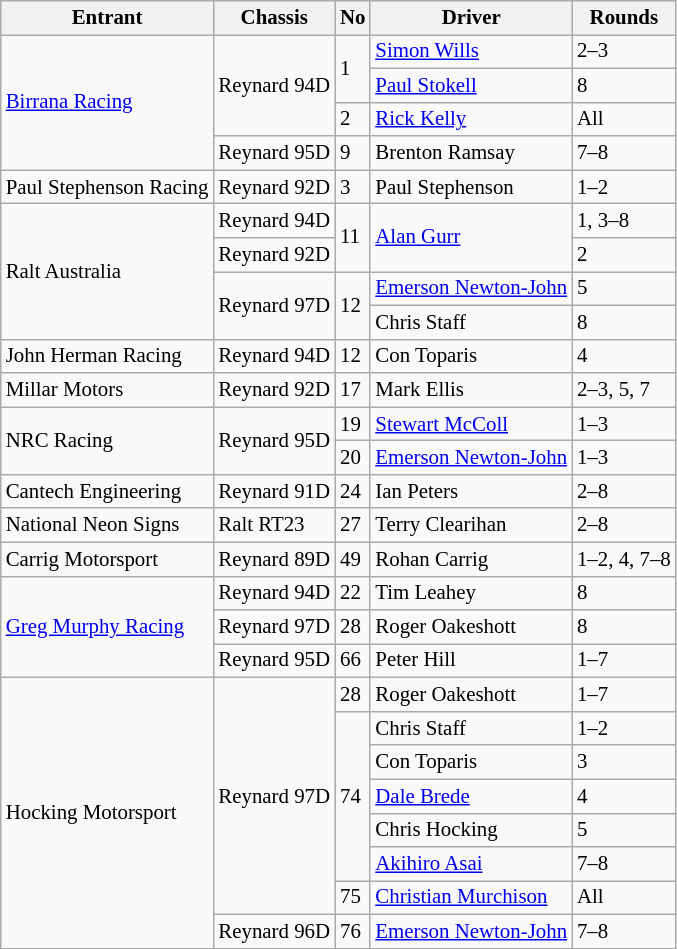<table class="wikitable" style="font-size: 87%;">
<tr>
<th>Entrant</th>
<th>Chassis</th>
<th>No</th>
<th>Driver</th>
<th>Rounds</th>
</tr>
<tr>
<td rowspan="4"><a href='#'>Birrana Racing</a></td>
<td rowspan="3">Reynard 94D</td>
<td rowspan="2">1</td>
<td> <a href='#'>Simon Wills</a></td>
<td>2–3</td>
</tr>
<tr>
<td> <a href='#'>Paul Stokell</a></td>
<td>8</td>
</tr>
<tr>
<td>2</td>
<td> <a href='#'>Rick Kelly</a></td>
<td>All</td>
</tr>
<tr>
<td>Reynard 95D</td>
<td>9</td>
<td> Brenton Ramsay</td>
<td>7–8</td>
</tr>
<tr>
<td>Paul Stephenson Racing</td>
<td>Reynard 92D</td>
<td>3</td>
<td> Paul Stephenson</td>
<td>1–2</td>
</tr>
<tr>
<td rowspan="4">Ralt Australia</td>
<td>Reynard 94D</td>
<td rowspan="2">11</td>
<td rowspan="2"> <a href='#'>Alan Gurr</a></td>
<td>1, 3–8</td>
</tr>
<tr>
<td>Reynard 92D</td>
<td>2</td>
</tr>
<tr>
<td rowspan="2">Reynard 97D</td>
<td rowspan="2">12</td>
<td> <a href='#'>Emerson Newton-John</a></td>
<td>5</td>
</tr>
<tr>
<td> Chris Staff</td>
<td>8</td>
</tr>
<tr>
<td>John Herman Racing</td>
<td>Reynard 94D</td>
<td>12</td>
<td> Con Toparis</td>
<td>4</td>
</tr>
<tr>
<td>Millar Motors</td>
<td>Reynard 92D</td>
<td>17</td>
<td> Mark Ellis</td>
<td>2–3, 5, 7</td>
</tr>
<tr>
<td rowspan="2">NRC Racing</td>
<td rowspan="2">Reynard 95D</td>
<td>19</td>
<td> <a href='#'>Stewart McColl</a></td>
<td>1–3</td>
</tr>
<tr>
<td>20</td>
<td> <a href='#'>Emerson Newton-John</a></td>
<td>1–3</td>
</tr>
<tr>
<td>Cantech Engineering</td>
<td>Reynard 91D</td>
<td>24</td>
<td> Ian Peters</td>
<td>2–8</td>
</tr>
<tr>
<td>National Neon Signs</td>
<td>Ralt RT23</td>
<td>27</td>
<td> Terry Clearihan</td>
<td>2–8</td>
</tr>
<tr>
<td>Carrig Motorsport</td>
<td>Reynard 89D</td>
<td>49</td>
<td> Rohan Carrig</td>
<td>1–2, 4, 7–8</td>
</tr>
<tr>
<td rowspan="3"><a href='#'>Greg Murphy Racing</a></td>
<td>Reynard 94D</td>
<td>22</td>
<td> Tim Leahey</td>
<td>8</td>
</tr>
<tr>
<td>Reynard 97D</td>
<td>28</td>
<td> Roger Oakeshott</td>
<td>8</td>
</tr>
<tr>
<td>Reynard 95D</td>
<td>66</td>
<td> Peter Hill</td>
<td>1–7</td>
</tr>
<tr>
<td rowspan="8">Hocking Motorsport</td>
<td rowspan="7">Reynard 97D</td>
<td>28</td>
<td> Roger Oakeshott</td>
<td>1–7</td>
</tr>
<tr>
<td rowspan="5">74</td>
<td> Chris Staff</td>
<td>1–2</td>
</tr>
<tr>
<td> Con Toparis</td>
<td>3</td>
</tr>
<tr>
<td> <a href='#'>Dale Brede</a></td>
<td>4</td>
</tr>
<tr>
<td> Chris Hocking</td>
<td>5</td>
</tr>
<tr>
<td> <a href='#'>Akihiro Asai</a></td>
<td>7–8</td>
</tr>
<tr>
<td>75</td>
<td> <a href='#'>Christian Murchison</a></td>
<td>All</td>
</tr>
<tr>
<td>Reynard 96D</td>
<td>76</td>
<td> <a href='#'>Emerson Newton-John</a></td>
<td>7–8</td>
</tr>
<tr>
</tr>
</table>
